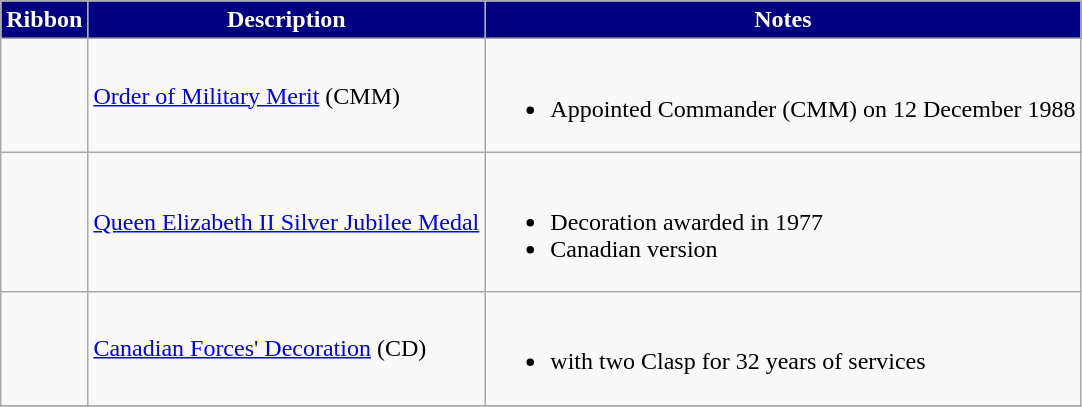<table class="wikitable">
<tr style="background:Navy;color:White" align="center">
<td><strong>Ribbon</strong></td>
<td><strong>Description</strong></td>
<td><strong>Notes</strong></td>
</tr>
<tr>
<td></td>
<td><a href='#'>Order of Military Merit</a> (CMM)</td>
<td><br><ul><li>Appointed Commander (CMM) on 12 December 1988</li></ul></td>
</tr>
<tr>
<td></td>
<td><a href='#'>Queen Elizabeth II Silver Jubilee Medal</a></td>
<td><br><ul><li>Decoration awarded in 1977</li><li>Canadian version</li></ul></td>
</tr>
<tr>
<td></td>
<td><a href='#'>Canadian Forces' Decoration</a> (CD)</td>
<td><br><ul><li>with two Clasp for 32 years of services</li></ul></td>
</tr>
<tr>
</tr>
</table>
